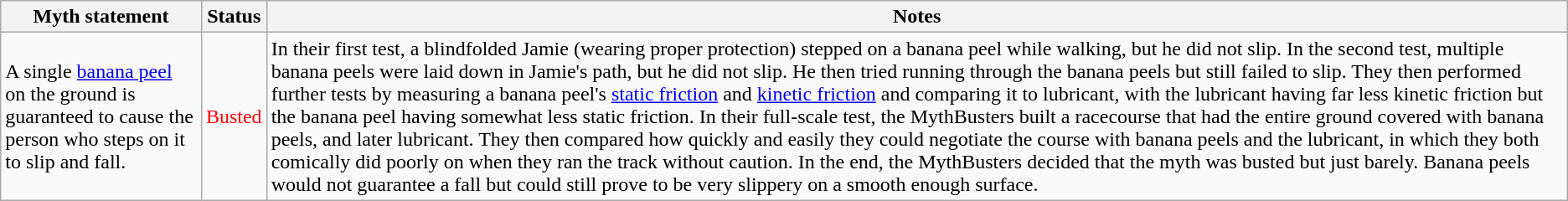<table class="wikitable plainrowheaders">
<tr>
<th>Myth statement</th>
<th>Status</th>
<th>Notes</th>
</tr>
<tr>
<td>A single <a href='#'>banana peel</a> on the ground is guaranteed to cause the person who steps on it to slip and fall.</td>
<td style="color:red">Busted</td>
<td>In their first test, a blindfolded Jamie (wearing proper protection) stepped on a banana peel while walking, but he did not slip. In the second test, multiple banana peels were laid down in Jamie's path, but he did not slip. He then tried running through the banana peels but still failed to slip. They then performed further tests by measuring a banana peel's <a href='#'>static friction</a> and <a href='#'>kinetic friction</a> and comparing it to lubricant, with the lubricant having far less kinetic friction but the banana peel having somewhat less static friction. In their full-scale test, the MythBusters built a racecourse that had the entire ground covered with banana peels, and later lubricant. They then compared how quickly and easily they could negotiate the course with banana peels and the lubricant, in which they both comically did poorly on when they ran the track without caution. In the end, the MythBusters decided that the myth was busted but just barely. Banana peels would not guarantee a fall but could still prove to be very slippery on a smooth enough surface.</td>
</tr>
</table>
